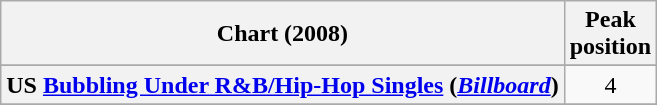<table class="wikitable sortable plainrowheaders" style="text-align:center;">
<tr>
<th scope="col">Chart (2008)</th>
<th scope="col">Peak<br>position</th>
</tr>
<tr>
</tr>
<tr>
<th scope="row">US <a href='#'>Bubbling Under R&B/Hip-Hop Singles</a> (<a href='#'><em>Billboard</em></a>)</th>
<td>4</td>
</tr>
<tr>
</tr>
</table>
